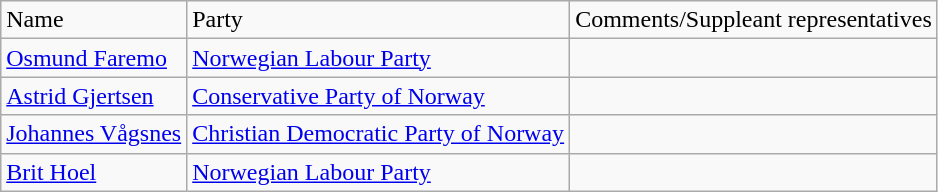<table class="wikitable">
<tr>
<td>Name</td>
<td>Party</td>
<td>Comments/Suppleant representatives</td>
</tr>
<tr>
<td><a href='#'>Osmund Faremo</a></td>
<td><a href='#'>Norwegian Labour Party</a></td>
<td></td>
</tr>
<tr>
<td><a href='#'>Astrid Gjertsen</a></td>
<td><a href='#'>Conservative Party of Norway</a></td>
<td></td>
</tr>
<tr>
<td><a href='#'>Johannes Vågsnes</a></td>
<td><a href='#'>Christian Democratic Party of Norway</a></td>
<td></td>
</tr>
<tr>
<td><a href='#'>Brit Hoel</a></td>
<td><a href='#'>Norwegian Labour Party</a></td>
<td></td>
</tr>
</table>
